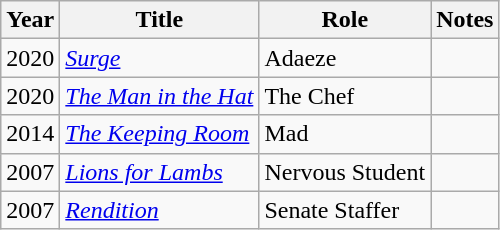<table class="wikitable sortable">
<tr>
<th>Year</th>
<th>Title</th>
<th>Role</th>
<th class="unsortable">Notes</th>
</tr>
<tr>
<td>2020</td>
<td><em><a href='#'>Surge</a></em></td>
<td>Adaeze</td>
<td></td>
</tr>
<tr>
<td>2020</td>
<td><em><a href='#'>The Man in the Hat</a></em></td>
<td>The Chef</td>
<td></td>
</tr>
<tr>
<td>2014</td>
<td><em><a href='#'>The Keeping Room</a></em></td>
<td>Mad</td>
<td></td>
</tr>
<tr>
<td>2007</td>
<td><em><a href='#'>Lions for Lambs</a></em></td>
<td>Nervous Student</td>
<td></td>
</tr>
<tr>
<td>2007</td>
<td><em><a href='#'>Rendition</a></em></td>
<td>Senate Staffer</td>
<td></td>
</tr>
</table>
